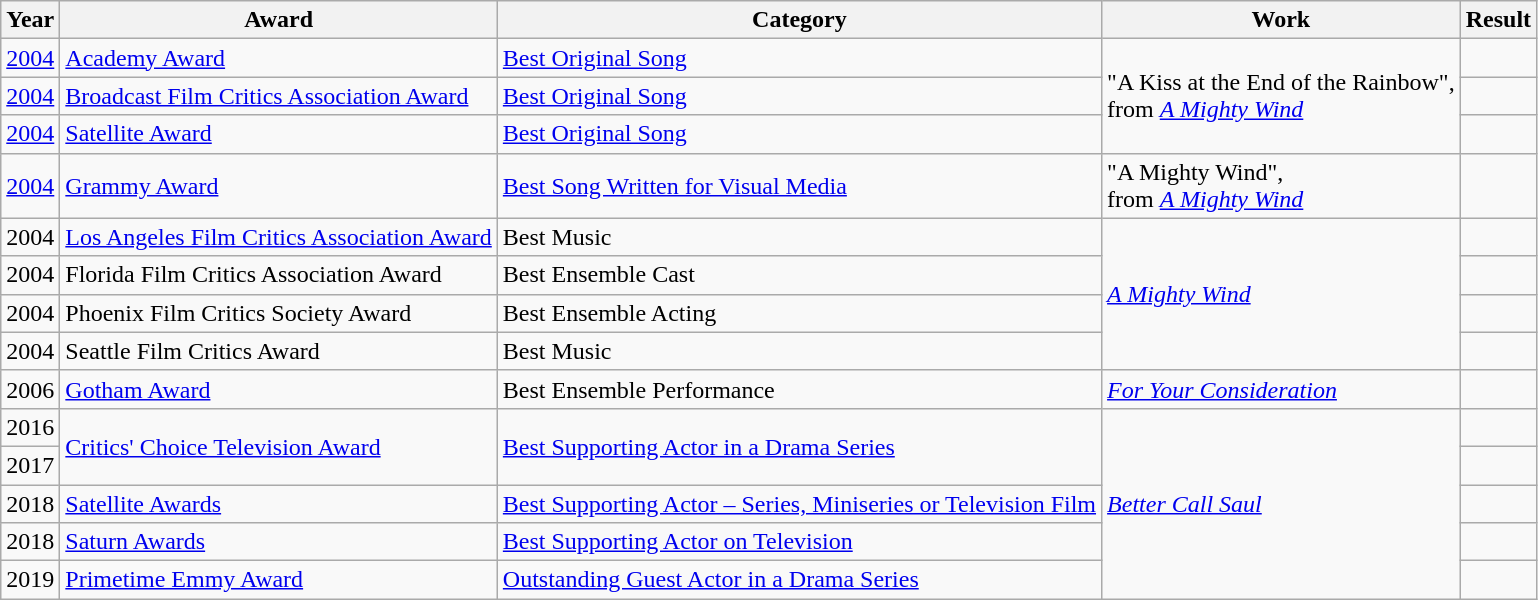<table class = "wikitable">
<tr>
<th>Year</th>
<th>Award</th>
<th>Category</th>
<th>Work</th>
<th>Result</th>
</tr>
<tr>
<td><a href='#'>2004</a></td>
<td><a href='#'>Academy Award</a></td>
<td><a href='#'>Best Original Song</a></td>
<td rowspan=3>"A Kiss at the End of the Rainbow", <br> from <em><a href='#'>A Mighty Wind</a></em></td>
<td></td>
</tr>
<tr>
<td><a href='#'>2004</a></td>
<td><a href='#'>Broadcast Film Critics Association Award</a></td>
<td><a href='#'>Best Original Song</a></td>
<td></td>
</tr>
<tr>
<td><a href='#'>2004</a></td>
<td><a href='#'>Satellite Award</a></td>
<td><a href='#'>Best Original Song</a></td>
<td></td>
</tr>
<tr>
<td><a href='#'>2004</a></td>
<td><a href='#'>Grammy Award</a></td>
<td><a href='#'>Best Song Written for Visual Media</a></td>
<td rowspan=1>"A Mighty Wind", <br> from <em><a href='#'>A Mighty Wind</a></em></td>
<td></td>
</tr>
<tr>
<td>2004</td>
<td><a href='#'>Los Angeles Film Critics Association Award</a></td>
<td>Best Music</td>
<td rowspan=4><em><a href='#'>A Mighty Wind</a></em></td>
<td></td>
</tr>
<tr>
<td>2004</td>
<td>Florida Film Critics Association Award</td>
<td>Best Ensemble Cast</td>
<td></td>
</tr>
<tr>
<td>2004</td>
<td>Phoenix Film Critics Society Award</td>
<td>Best Ensemble Acting</td>
<td></td>
</tr>
<tr>
<td>2004</td>
<td>Seattle Film Critics Award</td>
<td>Best Music</td>
<td></td>
</tr>
<tr>
<td>2006</td>
<td><a href='#'>Gotham Award</a></td>
<td>Best Ensemble Performance</td>
<td><em><a href='#'>For Your Consideration</a></em></td>
<td></td>
</tr>
<tr>
<td>2016</td>
<td rowspan=2><a href='#'>Critics' Choice Television Award</a></td>
<td rowspan=2><a href='#'>Best Supporting Actor in a Drama Series</a></td>
<td rowspan=5><em><a href='#'>Better Call Saul</a></em></td>
<td></td>
</tr>
<tr>
<td>2017</td>
<td></td>
</tr>
<tr>
<td>2018</td>
<td><a href='#'>Satellite Awards</a></td>
<td><a href='#'>Best Supporting Actor – Series, Miniseries or Television Film</a></td>
<td></td>
</tr>
<tr>
<td>2018</td>
<td><a href='#'>Saturn Awards</a></td>
<td><a href='#'>Best Supporting Actor on Television</a></td>
<td></td>
</tr>
<tr>
<td>2019</td>
<td><a href='#'>Primetime Emmy Award</a></td>
<td><a href='#'>Outstanding Guest Actor in a Drama Series</a></td>
<td></td>
</tr>
</table>
